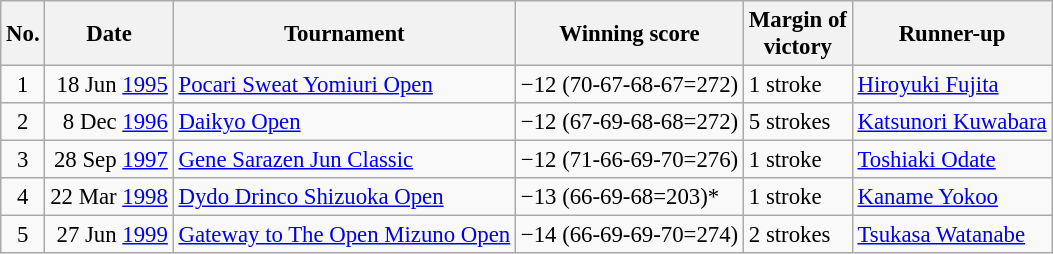<table class="wikitable" style="font-size:95%;">
<tr>
<th>No.</th>
<th>Date</th>
<th>Tournament</th>
<th>Winning score</th>
<th>Margin of<br>victory</th>
<th>Runner-up</th>
</tr>
<tr>
<td align=center>1</td>
<td align=right>18 Jun <a href='#'>1995</a></td>
<td><a href='#'>Pocari Sweat Yomiuri Open</a></td>
<td>−12 (70-67-68-67=272)</td>
<td>1 stroke</td>
<td> <a href='#'>Hiroyuki Fujita</a></td>
</tr>
<tr>
<td align=center>2</td>
<td align=right>8 Dec <a href='#'>1996</a></td>
<td><a href='#'>Daikyo Open</a></td>
<td>−12 (67-69-68-68=272)</td>
<td>5 strokes</td>
<td> <a href='#'>Katsunori Kuwabara</a></td>
</tr>
<tr>
<td align=center>3</td>
<td align=right>28 Sep <a href='#'>1997</a></td>
<td><a href='#'>Gene Sarazen Jun Classic</a></td>
<td>−12 (71-66-69-70=276)</td>
<td>1 stroke</td>
<td> <a href='#'>Toshiaki Odate</a></td>
</tr>
<tr>
<td align=center>4</td>
<td align=right>22 Mar <a href='#'>1998</a></td>
<td><a href='#'>Dydo Drinco Shizuoka Open</a></td>
<td>−13 (66-69-68=203)*</td>
<td>1 stroke</td>
<td> <a href='#'>Kaname Yokoo</a></td>
</tr>
<tr>
<td align=center>5</td>
<td align=right>27 Jun <a href='#'>1999</a></td>
<td><a href='#'>Gateway to The Open Mizuno Open</a></td>
<td>−14 (66-69-69-70=274)</td>
<td>2 strokes</td>
<td> <a href='#'>Tsukasa Watanabe</a></td>
</tr>
</table>
